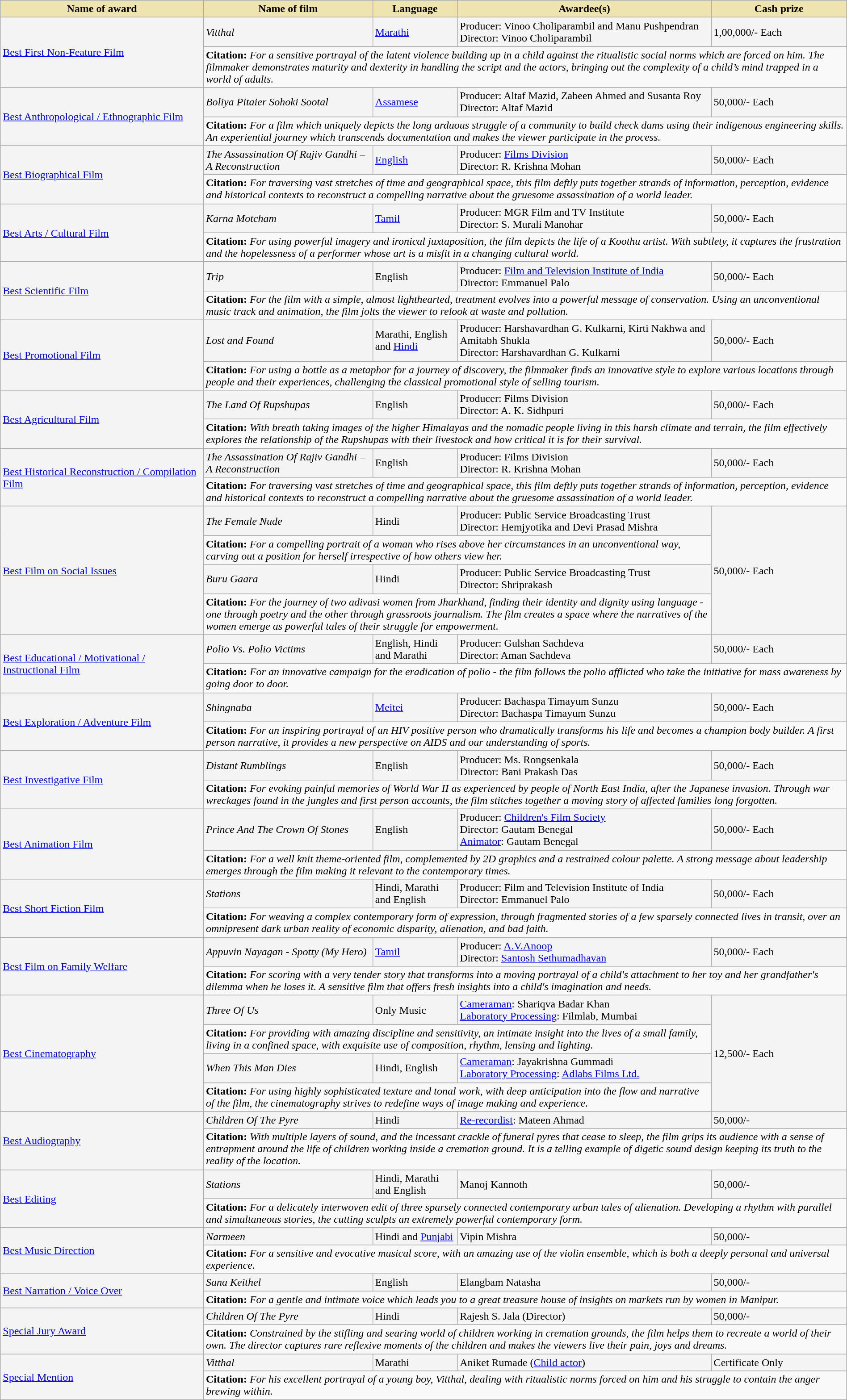<table class="wikitable" style="width:100%;">
<tr>
<th style="background-color:#EFE4B0;width:24%;">Name of award</th>
<th style="background-color:#EFE4B0;width:20%;">Name of film</th>
<th style="background-color:#EFE4B0;width:10%;">Language</th>
<th style="background-color:#EFE4B0;width:30%;">Awardee(s)</th>
<th style="background-color:#EFE4B0;width:16%;">Cash prize</th>
</tr>
<tr style="background-color:#F4F4F4">
<td rowspan="2"><a href='#'>Best First Non-Feature Film</a></td>
<td><em>Vitthal</em></td>
<td><a href='#'>Marathi</a></td>
<td>Producer: Vinoo Choliparambil and Manu Pushpendran<br>Director: Vinoo Choliparambil</td>
<td> 1,00,000/- Each</td>
</tr>
<tr style="background-color:#F9F9F9">
<td colspan="4"><strong>Citation:</strong> <em>For a sensitive portrayal of the latent violence building up in a child against the ritualistic social norms which are forced on him. The filmmaker demonstrates maturity and dexterity in handling the script and the actors, bringing out the complexity of a child’s mind trapped in a world of adults.</em></td>
</tr>
<tr style="background-color:#F4F4F4">
<td rowspan="2"><a href='#'>Best Anthropological / Ethnographic Film</a></td>
<td><em>Boliya Pitaier Sohoki Sootal</em></td>
<td><a href='#'>Assamese</a></td>
<td>Producer: Altaf Mazid, Zabeen Ahmed and Susanta Roy<br>Director: Altaf Mazid</td>
<td> 50,000/- Each</td>
</tr>
<tr style="background-color:#F9F9F9">
<td colspan="4"><strong>Citation:</strong> <em>For a film which uniquely depicts the long arduous struggle of a community to build check dams using their indigenous engineering skills. An experiential journey which transcends documentation and makes the viewer participate in the process.</em></td>
</tr>
<tr style="background-color:#F4F4F4">
<td rowspan="2"><a href='#'>Best Biographical Film</a></td>
<td><em>The Assassination Of Rajiv Gandhi – A Reconstruction</em></td>
<td><a href='#'>English</a></td>
<td>Producer: <a href='#'>Films Division</a><br>Director: R. Krishna Mohan</td>
<td> 50,000/- Each</td>
</tr>
<tr style="background-color:#F9F9F9">
<td colspan="4"><strong>Citation:</strong> <em>For traversing vast stretches of time and geographical space, this film deftly puts together strands of information, perception, evidence and historical contexts to reconstruct a compelling narrative about the gruesome assassination of a world leader.</em></td>
</tr>
<tr style="background-color:#F4F4F4">
<td rowspan="2"><a href='#'>Best Arts / Cultural Film</a></td>
<td><em>Karna Motcham</em></td>
<td><a href='#'>Tamil</a></td>
<td>Producer: MGR Film and TV Institute<br>Director: S. Murali Manohar</td>
<td> 50,000/- Each</td>
</tr>
<tr style="background-color:#F9F9F9">
<td colspan="4"><strong>Citation:</strong> <em>For using powerful imagery and ironical juxtaposition, the film depicts the life of a Koothu artist. With subtlety, it captures the frustration and the hopelessness of a performer whose art is a misfit in a changing cultural world.</em></td>
</tr>
<tr style="background-color:#F4F4F4">
<td rowspan="2"><a href='#'>Best Scientific Film</a></td>
<td><em>Trip</em></td>
<td>English</td>
<td>Producer: <a href='#'>Film and Television Institute of India</a><br>Director: Emmanuel Palo</td>
<td> 50,000/- Each</td>
</tr>
<tr style="background-color:#F9F9F9">
<td colspan="4"><strong>Citation:</strong> <em>For the film with a simple, almost lighthearted, treatment evolves into a powerful message of conservation. Using an unconventional music track and animation, the film jolts the viewer to relook at waste and pollution.</em></td>
</tr>
<tr style="background-color:#F4F4F4">
<td rowspan="2"><a href='#'>Best Promotional Film</a></td>
<td><em>Lost and Found</em></td>
<td>Marathi, English and <a href='#'>Hindi</a></td>
<td>Producer: Harshavardhan G. Kulkarni, Kirti Nakhwa and Amitabh Shukla<br>Director: Harshavardhan G. Kulkarni</td>
<td> 50,000/- Each</td>
</tr>
<tr style="background-color:#F9F9F9">
<td colspan="4"><strong>Citation:</strong> <em>For using a bottle as a metaphor for a journey of discovery, the filmmaker finds an innovative style to explore various locations through people and their experiences, challenging the classical promotional style of selling tourism.</em></td>
</tr>
<tr style="background-color:#F4F4F4">
<td rowspan="2"><a href='#'>Best Agricultural Film</a></td>
<td><em>The Land Of Rupshupas</em></td>
<td>English</td>
<td>Producer: Films Division<br>Director: A. K. Sidhpuri</td>
<td> 50,000/- Each</td>
</tr>
<tr style="background-color:#F9F9F9">
<td colspan="4"><strong>Citation:</strong> <em>With breath taking images of the higher Himalayas and the nomadic people living in this harsh climate and terrain, the film effectively explores the relationship of the Rupshupas with their livestock and how critical it is for their survival.</em></td>
</tr>
<tr style="background-color:#F4F4F4">
<td rowspan="2"><a href='#'>Best Historical Reconstruction / Compilation Film</a></td>
<td><em>The Assassination Of Rajiv Gandhi – A Reconstruction</em></td>
<td>English</td>
<td>Producer: Films Division<br>Director: R. Krishna Mohan</td>
<td> 50,000/- Each</td>
</tr>
<tr style="background-color:#F9F9F9">
<td colspan="4"><strong>Citation:</strong> <em>For traversing vast stretches of time and geographical space, this film deftly puts together strands of information, perception, evidence and historical contexts to reconstruct a compelling narrative about the gruesome assassination of a world leader.</em></td>
</tr>
<tr style="background-color:#F4F4F4">
<td rowspan="4"><a href='#'>Best Film on Social Issues</a></td>
<td><em>The Female Nude</em></td>
<td>Hindi</td>
<td>Producer: Public Service Broadcasting Trust<br>Director: Hemjyotika and Devi Prasad Mishra</td>
<td rowspan="4"> 50,000/- Each</td>
</tr>
<tr style="background-color:#F9F9F9">
<td colspan="3"><strong>Citation:</strong> <em>For a compelling portrait of a woman who rises above her circumstances in an unconventional way, carving out a position for herself irrespective of how others view her.</em></td>
</tr>
<tr style="background-color:#F4F4F4">
<td><em>Buru Gaara</em></td>
<td>Hindi</td>
<td>Producer: Public Service Broadcasting Trust<br>Director: Shriprakash</td>
</tr>
<tr style="background-color:#F9F9F9">
<td colspan="3"><strong>Citation:</strong> <em>For the journey of two adivasi women from Jharkhand, finding their identity and dignity using language - one through poetry and the other through grassroots journalism. The film creates a space where the narratives of the women emerge as powerful tales of their struggle for empowerment.</em></td>
</tr>
<tr style="background-color:#F4F4F4">
<td rowspan="2"><a href='#'>Best Educational / Motivational / Instructional Film</a></td>
<td><em>Polio Vs. Polio Victims</em></td>
<td>English, Hindi and Marathi</td>
<td>Producer: Gulshan Sachdeva<br>Director: Aman Sachdeva</td>
<td> 50,000/- Each</td>
</tr>
<tr style="background-color:#F9F9F9">
<td colspan="4"><strong>Citation:</strong> <em>For an innovative campaign for the eradication of polio - the film follows the polio afflicted who take the initiative for mass awareness by going door to door.</em></td>
</tr>
<tr style="background-color:#F4F4F4">
<td rowspan="2"><a href='#'>Best Exploration / Adventure Film</a></td>
<td><em>Shingnaba</em></td>
<td><a href='#'>Meitei</a></td>
<td>Producer: Bachaspa Timayum Sunzu<br>Director: Bachaspa Timayum Sunzu</td>
<td> 50,000/- Each</td>
</tr>
<tr style="background-color:#F9F9F9">
<td colspan="4"><strong>Citation:</strong> <em>For an inspiring portrayal of an HIV positive person who dramatically transforms his life and becomes a champion body builder. A first person narrative, it provides a new perspective on AIDS and our understanding of sports.</em></td>
</tr>
<tr style="background-color:#F4F4F4">
<td rowspan="2"><a href='#'>Best Investigative Film</a></td>
<td><em>Distant Rumblings</em></td>
<td>English</td>
<td>Producer: Ms. Rongsenkala<br>Director: Bani Prakash Das</td>
<td> 50,000/- Each</td>
</tr>
<tr style="background-color:#F9F9F9">
<td colspan="4"><strong>Citation:</strong> <em>For evoking painful memories of World War II as experienced by people of North East India, after the Japanese invasion. Through war wreckages found in the jungles and first person accounts, the film stitches together a moving story of affected families long forgotten.</em></td>
</tr>
<tr style="background-color:#F4F4F4">
<td rowspan="2"><a href='#'>Best Animation Film</a></td>
<td><em>Prince And The Crown Of Stones</em></td>
<td>English</td>
<td>Producer: <a href='#'>Children's Film Society</a><br>Director: Gautam Benegal<br><a href='#'>Animator</a>: Gautam Benegal</td>
<td> 50,000/- Each</td>
</tr>
<tr style="background-color:#F9F9F9">
<td colspan="4"><strong>Citation:</strong> <em>For a well knit theme-oriented film, complemented by 2D graphics and a restrained colour palette. A strong message about leadership emerges through the film making it relevant to the contemporary times.</em></td>
</tr>
<tr style="background-color:#F4F4F4">
<td rowspan="2"><a href='#'>Best Short Fiction Film</a></td>
<td><em>Stations</em></td>
<td>Hindi, Marathi and English</td>
<td>Producer: Film and Television Institute of India<br>Director: Emmanuel Palo</td>
<td> 50,000/- Each</td>
</tr>
<tr style="background-color:#F9F9F9">
<td colspan="4"><strong>Citation:</strong> <em>For weaving a complex contemporary form of expression, through fragmented stories of a few sparsely connected lives in transit, over an omnipresent dark urban reality of economic disparity, alienation, and bad faith.</em></td>
</tr>
<tr style="background-color:#F4F4F4">
<td rowspan="2"><a href='#'>Best Film on Family Welfare</a></td>
<td><em>Appuvin Nayagan - Spotty (My Hero)</em></td>
<td><a href='#'>Tamil</a></td>
<td>Producer: <a href='#'>A.V.Anoop</a><br>Director: <a href='#'>Santosh Sethumadhavan</a></td>
<td> 50,000/- Each</td>
</tr>
<tr style="background-color:#F9F9F9">
<td colspan="4"><strong>Citation:</strong> <em>For scoring with a very tender story that transforms into a moving portrayal of a child's attachment to her toy and her grandfather's dilemma when he loses it. A sensitive film that offers fresh insights into a child's imagination and needs.</em></td>
</tr>
<tr style="background-color:#F4F4F4">
<td rowspan="4"><a href='#'>Best Cinematography</a></td>
<td><em>Three Of Us</em></td>
<td>Only Music</td>
<td><a href='#'>Cameraman</a>: Shariqva Badar Khan<br><a href='#'>Laboratory Processing</a>: Filmlab, Mumbai</td>
<td rowspan="4"> 12,500/- Each</td>
</tr>
<tr style="background-color:#F9F9F9">
<td colspan="3"><strong>Citation:</strong> <em>For providing with amazing discipline and sensitivity, an intimate insight into the lives of a small family, living in a confined space, with exquisite use of composition, rhythm, lensing and lighting.</em></td>
</tr>
<tr style="background-color:#F4F4F4">
<td><em>When This Man Dies</em></td>
<td>Hindi, English</td>
<td><a href='#'>Cameraman</a>: Jayakrishna Gummadi<br><a href='#'>Laboratory Processing</a>: <a href='#'>Adlabs Films Ltd.</a></td>
</tr>
<tr style="background-color:#F9F9F9">
<td colspan="3"><strong>Citation:</strong> <em>For using highly sophisticated texture and tonal work, with deep anticipation into the flow and narrative of the film, the cinematography strives to redefine ways of image making and experience.</em></td>
</tr>
<tr style="background-color:#F4F4F4">
<td rowspan="2"><a href='#'>Best Audiography</a></td>
<td><em>Children Of The Pyre</em></td>
<td>Hindi</td>
<td><a href='#'>Re-recordist</a>: Mateen Ahmad</td>
<td> 50,000/-</td>
</tr>
<tr style="background-color:#F9F9F9">
<td colspan="4"><strong>Citation:</strong> <em>With multiple layers of sound, and the incessant crackle of funeral pyres that cease to sleep, the film grips its audience with a sense of entrapment around the life of children working inside a cremation ground. It is a telling example of digetic sound design keeping its truth to the reality of the location.</em></td>
</tr>
<tr style="background-color:#F4F4F4">
<td rowspan="2"><a href='#'>Best Editing</a></td>
<td><em>Stations</em></td>
<td>Hindi, Marathi and English</td>
<td>Manoj Kannoth</td>
<td> 50,000/-</td>
</tr>
<tr style="background-color:#F9F9F9">
<td colspan="4"><strong>Citation:</strong> <em>For a delicately interwoven edit of three sparsely connected contemporary urban tales of alienation. Developing a rhythm with parallel and simultaneous stories, the cutting sculpts an extremely powerful contemporary form.</em></td>
</tr>
<tr style="background-color:#F4F4F4">
<td rowspan="2"><a href='#'>Best Music Direction</a></td>
<td><em>Narmeen</em></td>
<td>Hindi and <a href='#'>Punjabi</a></td>
<td>Vipin Mishra</td>
<td> 50,000/-</td>
</tr>
<tr style="background-color:#F9F9F9">
<td colspan="4"><strong>Citation:</strong> <em>For a sensitive and evocative musical score, with an amazing use of the violin ensemble, which is both a deeply personal and universal experience.</em></td>
</tr>
<tr style="background-color:#F4F4F4">
<td rowspan="2"><a href='#'>Best Narration / Voice Over</a></td>
<td><em>Sana Keithel</em></td>
<td>English</td>
<td>Elangbam Natasha</td>
<td> 50,000/-</td>
</tr>
<tr style="background-color:#F9F9F9">
<td colspan="4"><strong>Citation:</strong> <em>For a gentle and intimate voice which leads you to a great treasure house of insights on markets run by women in Manipur.</em></td>
</tr>
<tr style="background-color:#F4F4F4">
<td rowspan="2"><a href='#'>Special Jury Award</a></td>
<td><em>Children Of The Pyre</em></td>
<td>Hindi</td>
<td>Rajesh S. Jala (Director)</td>
<td> 50,000/-</td>
</tr>
<tr style="background-color:#F9F9F9">
<td colspan="4"><strong>Citation:</strong> <em>Constrained by the stifling and searing world of children working in cremation grounds, the film helps them to recreate a world of their own. The director captures rare reflexive moments of the children and makes the viewers live their pain, joys and dreams.</em></td>
</tr>
<tr style="background-color:#F4F4F4">
<td rowspan="2"><a href='#'>Special Mention</a></td>
<td><em>Vitthal</em></td>
<td>Marathi</td>
<td>Aniket Rumade (<a href='#'>Child actor</a>)</td>
<td>Certificate Only</td>
</tr>
<tr style="background-color:#F9F9F9">
<td colspan="4"><strong>Citation:</strong> <em>For his excellent portrayal of a young boy, Vitthal, dealing with ritualistic norms forced on him and his struggle to contain the anger brewing within.</em></td>
</tr>
</table>
